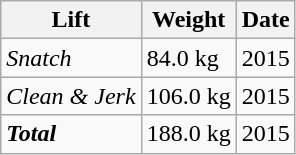<table class="wikitable">
<tr>
<th>Lift</th>
<th>Weight</th>
<th>Date</th>
</tr>
<tr>
<td><em>Snatch</em></td>
<td>84.0 kg</td>
<td>2015</td>
</tr>
<tr>
<td><em>Clean & Jerk</em></td>
<td>106.0 kg</td>
<td>2015</td>
</tr>
<tr>
<td><strong><em>Total</em></strong></td>
<td>188.0 kg</td>
<td>2015</td>
</tr>
</table>
